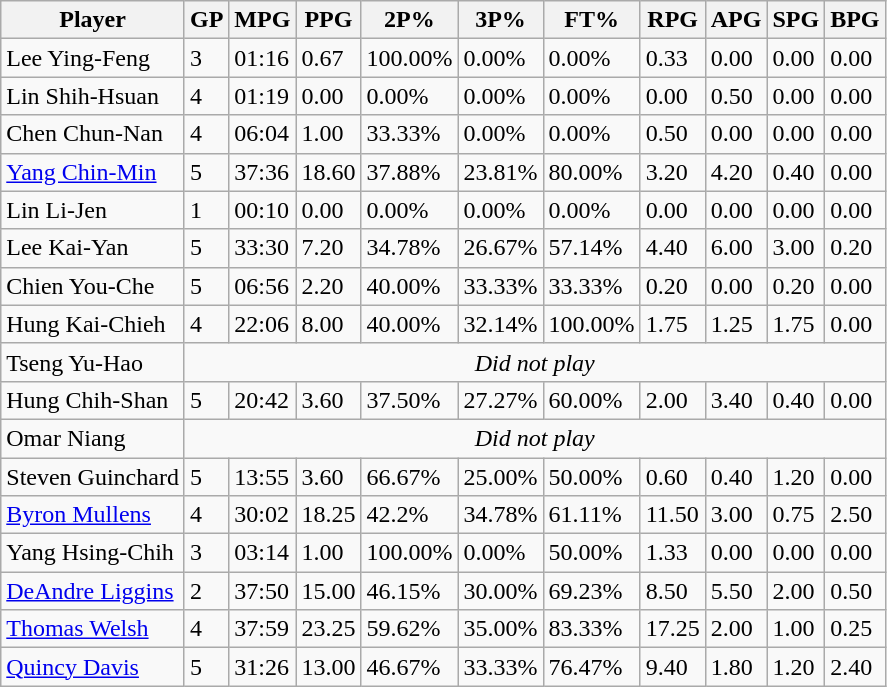<table class="wikitable">
<tr>
<th>Player</th>
<th>GP</th>
<th>MPG</th>
<th>PPG</th>
<th>2P%</th>
<th>3P%</th>
<th>FT%</th>
<th>RPG</th>
<th>APG</th>
<th>SPG</th>
<th>BPG</th>
</tr>
<tr>
<td>Lee Ying-Feng</td>
<td>3</td>
<td>01:16</td>
<td>0.67</td>
<td>100.00%</td>
<td>0.00%</td>
<td>0.00%</td>
<td>0.33</td>
<td>0.00</td>
<td>0.00</td>
<td>0.00</td>
</tr>
<tr>
<td>Lin Shih-Hsuan</td>
<td>4</td>
<td>01:19</td>
<td>0.00</td>
<td>0.00%</td>
<td>0.00%</td>
<td>0.00%</td>
<td>0.00</td>
<td>0.50</td>
<td>0.00</td>
<td>0.00</td>
</tr>
<tr>
<td>Chen Chun-Nan</td>
<td>4</td>
<td>06:04</td>
<td>1.00</td>
<td>33.33%</td>
<td>0.00%</td>
<td>0.00%</td>
<td>0.50</td>
<td>0.00</td>
<td>0.00</td>
<td>0.00</td>
</tr>
<tr>
<td><a href='#'>Yang Chin-Min</a></td>
<td>5</td>
<td>37:36</td>
<td>18.60</td>
<td>37.88%</td>
<td>23.81%</td>
<td>80.00%</td>
<td>3.20</td>
<td>4.20</td>
<td>0.40</td>
<td>0.00</td>
</tr>
<tr>
<td>Lin Li-Jen</td>
<td>1</td>
<td>00:10</td>
<td>0.00</td>
<td>0.00%</td>
<td>0.00%</td>
<td>0.00%</td>
<td>0.00</td>
<td>0.00</td>
<td>0.00</td>
<td>0.00</td>
</tr>
<tr>
<td>Lee Kai-Yan</td>
<td>5</td>
<td>33:30</td>
<td>7.20</td>
<td>34.78%</td>
<td>26.67%</td>
<td>57.14%</td>
<td>4.40</td>
<td>6.00</td>
<td>3.00</td>
<td>0.20</td>
</tr>
<tr>
<td>Chien You-Che</td>
<td>5</td>
<td>06:56</td>
<td>2.20</td>
<td>40.00%</td>
<td>33.33%</td>
<td>33.33%</td>
<td>0.20</td>
<td>0.00</td>
<td>0.20</td>
<td>0.00</td>
</tr>
<tr>
<td>Hung Kai-Chieh</td>
<td>4</td>
<td>22:06</td>
<td>8.00</td>
<td>40.00%</td>
<td>32.14%</td>
<td>100.00%</td>
<td>1.75</td>
<td>1.25</td>
<td>1.75</td>
<td>0.00</td>
</tr>
<tr>
<td>Tseng Yu-Hao</td>
<td colspan=10 align=center><em>Did not play</em></td>
</tr>
<tr>
<td>Hung Chih-Shan</td>
<td>5</td>
<td>20:42</td>
<td>3.60</td>
<td>37.50%</td>
<td>27.27%</td>
<td>60.00%</td>
<td>2.00</td>
<td>3.40</td>
<td>0.40</td>
<td>0.00</td>
</tr>
<tr>
<td>Omar Niang</td>
<td colspan=10 align=center><em>Did not play</em></td>
</tr>
<tr>
<td>Steven Guinchard</td>
<td>5</td>
<td>13:55</td>
<td>3.60</td>
<td>66.67%</td>
<td>25.00%</td>
<td>50.00%</td>
<td>0.60</td>
<td>0.40</td>
<td>1.20</td>
<td>0.00</td>
</tr>
<tr>
<td><a href='#'>Byron Mullens</a></td>
<td>4</td>
<td>30:02</td>
<td>18.25</td>
<td>42.2%</td>
<td>34.78%</td>
<td>61.11%</td>
<td>11.50</td>
<td>3.00</td>
<td>0.75</td>
<td>2.50</td>
</tr>
<tr>
<td>Yang Hsing-Chih</td>
<td>3</td>
<td>03:14</td>
<td>1.00</td>
<td>100.00%</td>
<td>0.00%</td>
<td>50.00%</td>
<td>1.33</td>
<td>0.00</td>
<td>0.00</td>
<td>0.00</td>
</tr>
<tr>
<td><a href='#'>DeAndre Liggins</a></td>
<td>2</td>
<td>37:50</td>
<td>15.00</td>
<td>46.15%</td>
<td>30.00%</td>
<td>69.23%</td>
<td>8.50</td>
<td>5.50</td>
<td>2.00</td>
<td>0.50</td>
</tr>
<tr>
<td><a href='#'>Thomas Welsh</a></td>
<td>4</td>
<td>37:59</td>
<td>23.25</td>
<td>59.62%</td>
<td>35.00%</td>
<td>83.33%</td>
<td>17.25</td>
<td>2.00</td>
<td>1.00</td>
<td>0.25</td>
</tr>
<tr>
<td><a href='#'>Quincy Davis</a></td>
<td>5</td>
<td>31:26</td>
<td>13.00</td>
<td>46.67%</td>
<td>33.33%</td>
<td>76.47%</td>
<td>9.40</td>
<td>1.80</td>
<td>1.20</td>
<td>2.40</td>
</tr>
</table>
